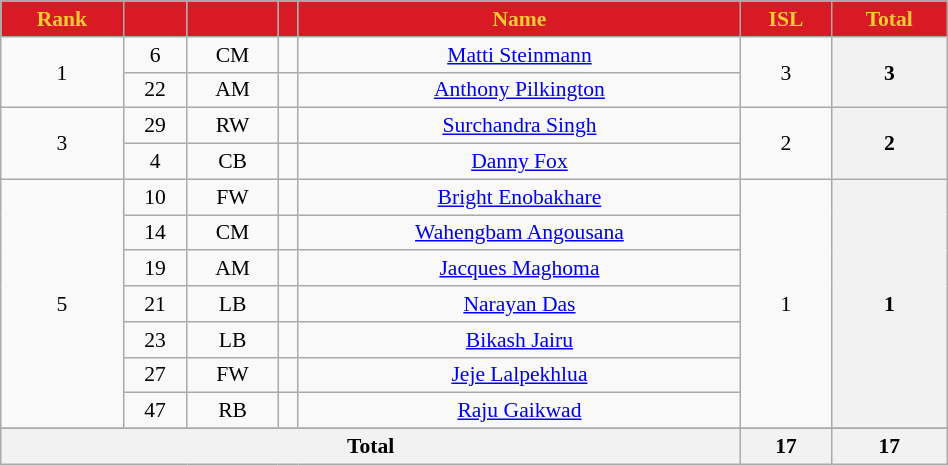<table class="wikitable" style="text-align:center; font-size:90%; width:50%;">
<tr>
<th style="background:#d71a23; color:#ffcd31; text-align:center;">Rank</th>
<th style="background:#d71a23; color:#ffcd31; text-align:center;"></th>
<th style="background:#d71a23; color:#ffcd31; text-align:center;"></th>
<th style="background:#d71a23; color:#ffcd31; text-align:center;"></th>
<th style="background:#d71a23; color:#ffcd31; text-align:center;">Name</th>
<th style="background:#d71a23; color:#ffcd31; text-align:center;">ISL</th>
<th style="background:#d71a23; color:#ffcd31; text-align:center;">Total</th>
</tr>
<tr>
<td rowspan="2">1</td>
<td>6</td>
<td>CM</td>
<td></td>
<td><a href='#'>Matti Steinmann</a></td>
<td rowspan="2">3</td>
<th rowspan="2">3</th>
</tr>
<tr>
<td>22</td>
<td>AM</td>
<td></td>
<td><a href='#'>Anthony Pilkington</a></td>
</tr>
<tr>
<td rowspan="2">3</td>
<td>29</td>
<td>RW</td>
<td></td>
<td><a href='#'>Surchandra Singh</a></td>
<td rowspan="2">2</td>
<th rowspan="2">2</th>
</tr>
<tr>
<td>4</td>
<td>CB</td>
<td></td>
<td><a href='#'>Danny Fox</a></td>
</tr>
<tr>
<td rowspan="7">5</td>
<td>10</td>
<td>FW</td>
<td></td>
<td><a href='#'>Bright Enobakhare</a></td>
<td rowspan="7">1</td>
<th rowspan="7">1</th>
</tr>
<tr>
<td>14</td>
<td>CM</td>
<td></td>
<td><a href='#'>Wahengbam Angousana</a></td>
</tr>
<tr>
<td>19</td>
<td>AM</td>
<td></td>
<td><a href='#'>Jacques Maghoma</a></td>
</tr>
<tr>
<td>21</td>
<td>LB</td>
<td></td>
<td><a href='#'>Narayan Das</a></td>
</tr>
<tr>
<td>23</td>
<td>LB</td>
<td></td>
<td><a href='#'>Bikash Jairu</a></td>
</tr>
<tr>
<td>27</td>
<td>FW</td>
<td></td>
<td><a href='#'>Jeje Lalpekhlua</a></td>
</tr>
<tr>
<td>47</td>
<td>RB</td>
<td></td>
<td><a href='#'>Raju Gaikwad</a></td>
</tr>
<tr>
</tr>
<tr>
<th colspan="5">Total</th>
<th>17</th>
<th>17</th>
</tr>
</table>
